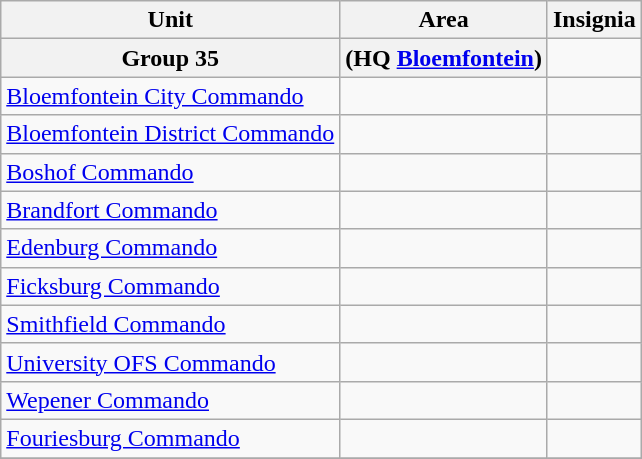<table class="wikitable">
<tr>
<th>Unit</th>
<th>Area</th>
<th>Insignia</th>
</tr>
<tr>
<th>Group 35</th>
<th>(HQ <a href='#'>Bloemfontein</a>)</th>
</tr>
<tr>
<td><a href='#'>Bloemfontein City Commando</a></td>
<td></td>
<td></td>
</tr>
<tr>
<td><a href='#'>Bloemfontein District Commando</a></td>
<td></td>
<td></td>
</tr>
<tr>
<td><a href='#'>Boshof Commando</a></td>
<td></td>
<td></td>
</tr>
<tr>
<td><a href='#'>Brandfort Commando</a></td>
<td></td>
<td></td>
</tr>
<tr>
<td><a href='#'>Edenburg Commando</a></td>
<td></td>
<td></td>
</tr>
<tr>
<td><a href='#'>Ficksburg Commando</a></td>
<td></td>
<td></td>
</tr>
<tr>
<td><a href='#'>Smithfield Commando</a></td>
<td></td>
<td></td>
</tr>
<tr>
<td><a href='#'>University OFS Commando</a></td>
<td></td>
<td></td>
</tr>
<tr>
<td><a href='#'>Wepener Commando</a></td>
<td></td>
<td></td>
</tr>
<tr>
<td><a href='#'>Fouriesburg Commando</a></td>
<td></td>
<td></td>
</tr>
<tr>
</tr>
</table>
